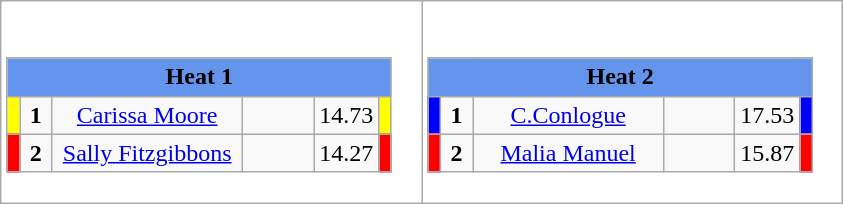<table class="wikitable" style="background:#fff;">
<tr>
<td><div><br><table class="wikitable">
<tr>
<td colspan="6"  style="text-align:center; background:#6495ed;"><strong>Heat 1</strong></td>
</tr>
<tr>
<td style="width:01px; background: #ff0;"></td>
<td style="width:14px; text-align:center;"><strong>1</strong></td>
<td style="width:120px; text-align:center;"><a href='#'>Carissa Moore</a></td>
<td style="width:40px; text-align:center;"></td>
<td style="width:20px; text-align:center;">14.73</td>
<td style="width:01px; background: #ff0;"></td>
</tr>
<tr>
<td style="width:01px; background: #f00;"></td>
<td style="width:14px; text-align:center;"><strong>2</strong></td>
<td style="width:120px; text-align:center;"><a href='#'>Sally Fitzgibbons</a></td>
<td style="width:40px; text-align:center;"></td>
<td style="width:20px; text-align:center;">14.27</td>
<td style="width:01px; background: #f00;"></td>
</tr>
</table>
</div></td>
<td><div><br><table class="wikitable">
<tr>
<td colspan="6"  style="text-align:center; background:#6495ed;"><strong>Heat 2</strong></td>
</tr>
<tr>
<td style="width:01px; background: #00f;"></td>
<td style="width:14px; text-align:center;"><strong>1</strong></td>
<td style="width:120px; text-align:center;"><a href='#'>C.Conlogue</a></td>
<td style="width:40px; text-align:center;"></td>
<td style="width:20px; text-align:center;">17.53</td>
<td style="width:01px; background: #00f;"></td>
</tr>
<tr>
<td style="width:01px; background: #f00;"></td>
<td style="width:14px; text-align:center;"><strong>2</strong></td>
<td style="width:120px; text-align:center;"><a href='#'>Malia Manuel</a></td>
<td style="width:40px; text-align:center;"></td>
<td style="width:20px; text-align:center;">15.87</td>
<td style="width:01px; background: #f00;"></td>
</tr>
</table>
</div></td>
</tr>
</table>
